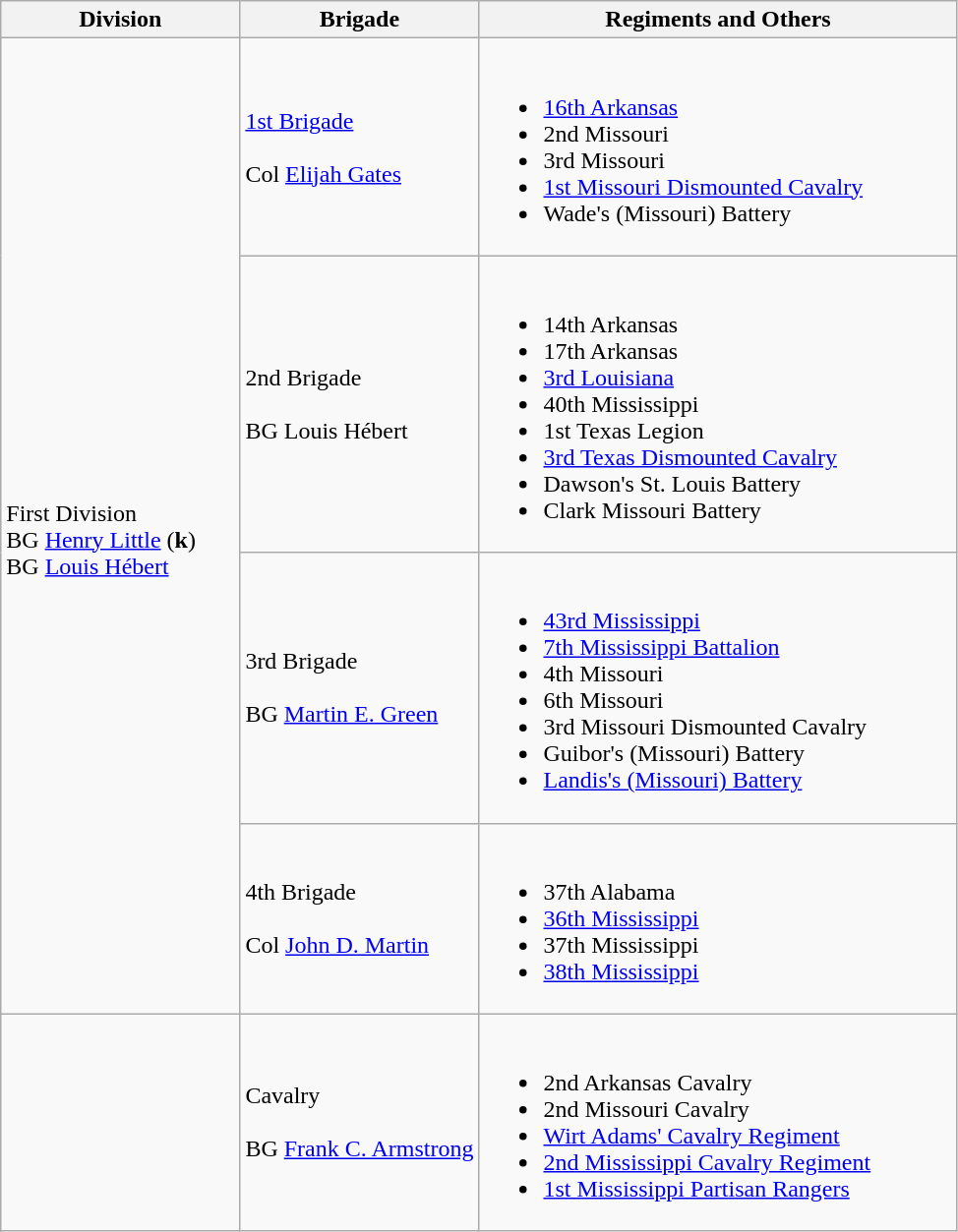<table class="wikitable">
<tr>
<th width=25%>Division</th>
<th width=25%>Brigade</th>
<th>Regiments and Others</th>
</tr>
<tr>
<td rowspan=4><br>First Division
<br>
BG <a href='#'>Henry Little</a> (<strong>k</strong>)
<br>
BG <a href='#'>Louis Hébert</a></td>
<td><a href='#'>1st Brigade</a><br><br>
Col <a href='#'>Elijah Gates</a></td>
<td><br><ul><li><a href='#'>16th Arkansas</a></li><li>2nd Missouri</li><li>3rd Missouri</li><li><a href='#'>1st Missouri Dismounted Cavalry</a></li><li>Wade's (Missouri) Battery</li></ul></td>
</tr>
<tr>
<td>2nd Brigade<br><br>
BG Louis Hébert</td>
<td><br><ul><li>14th Arkansas</li><li>17th Arkansas</li><li><a href='#'>3rd Louisiana</a></li><li>40th Mississippi</li><li>1st Texas Legion</li><li><a href='#'>3rd Texas Dismounted Cavalry</a></li><li>Dawson's St. Louis Battery</li><li>Clark Missouri Battery</li></ul></td>
</tr>
<tr>
<td>3rd Brigade<br><br>
BG <a href='#'>Martin E. Green</a></td>
<td><br><ul><li><a href='#'>43rd Mississippi</a></li><li><a href='#'>7th Mississippi Battalion</a></li><li>4th Missouri</li><li>6th Missouri</li><li>3rd Missouri Dismounted Cavalry</li><li>Guibor's (Missouri) Battery</li><li><a href='#'>Landis's (Missouri) Battery</a></li></ul></td>
</tr>
<tr>
<td>4th Brigade<br><br>
Col <a href='#'>John D. Martin</a></td>
<td><br><ul><li>37th Alabama</li><li><a href='#'>36th Mississippi</a></li><li>37th Mississippi</li><li><a href='#'>38th Mississippi</a></li></ul></td>
</tr>
<tr>
<td></td>
<td>Cavalry<br><br>
BG <a href='#'>Frank C. Armstrong</a></td>
<td><br><ul><li>2nd Arkansas Cavalry</li><li>2nd Missouri Cavalry</li><li><a href='#'>Wirt Adams' Cavalry Regiment</a></li><li><a href='#'>2nd Mississippi Cavalry Regiment</a></li><li><a href='#'>1st Mississippi Partisan Rangers</a></li></ul></td>
</tr>
</table>
